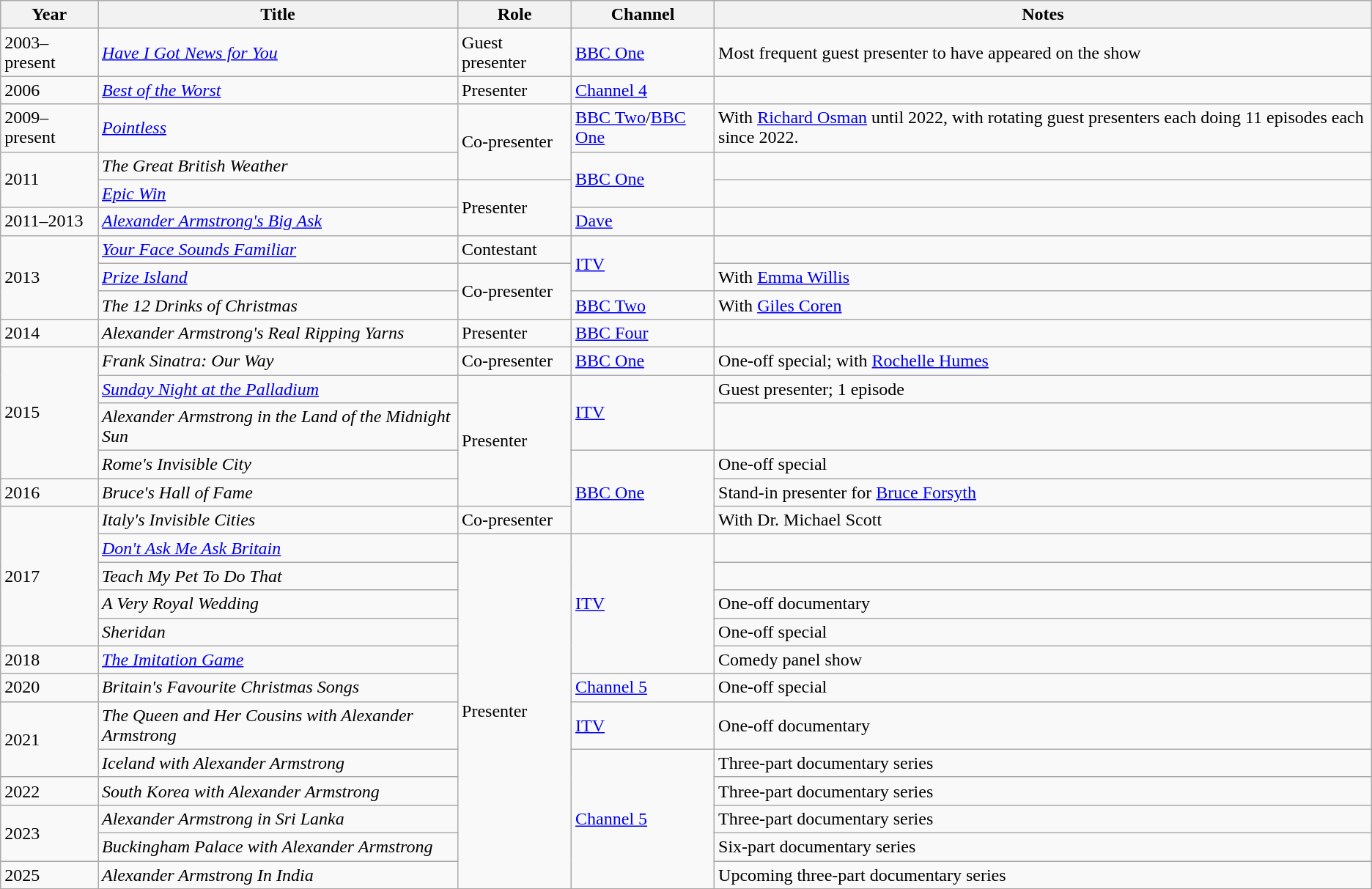<table class="wikitable">
<tr>
<th>Year</th>
<th>Title</th>
<th>Role</th>
<th>Channel</th>
<th>Notes</th>
</tr>
<tr>
<td>2003–present</td>
<td><em><a href='#'>Have I Got News for You</a></em></td>
<td>Guest presenter</td>
<td><a href='#'>BBC One</a></td>
<td>Most frequent guest presenter to have appeared on the show</td>
</tr>
<tr>
<td>2006</td>
<td><em><a href='#'>Best of the Worst</a></em></td>
<td>Presenter</td>
<td><a href='#'>Channel 4</a></td>
<td></td>
</tr>
<tr>
<td>2009–present</td>
<td><em><a href='#'>Pointless</a></em></td>
<td rowspan="2">Co-presenter</td>
<td><a href='#'>BBC Two</a>/<a href='#'>BBC One</a></td>
<td>With <a href='#'>Richard Osman</a> until 2022, with rotating guest presenters each doing 11 episodes each since 2022.</td>
</tr>
<tr>
<td rowspan=2>2011</td>
<td><em>The Great British Weather</em></td>
<td rowspan="2"><a href='#'>BBC One</a></td>
<td></td>
</tr>
<tr>
<td><em><a href='#'>Epic Win</a></em></td>
<td rowspan="2">Presenter</td>
<td></td>
</tr>
<tr>
<td>2011–2013</td>
<td><em><a href='#'>Alexander Armstrong's Big Ask</a></em></td>
<td><a href='#'>Dave</a></td>
<td></td>
</tr>
<tr>
<td rowspan=3>2013</td>
<td><em><a href='#'>Your Face Sounds Familiar</a></em></td>
<td>Contestant</td>
<td rowspan="2"><a href='#'>ITV</a></td>
<td></td>
</tr>
<tr>
<td><em><a href='#'>Prize Island</a></em></td>
<td rowspan="2">Co-presenter</td>
<td>With <a href='#'>Emma Willis</a></td>
</tr>
<tr>
<td><em>The 12 Drinks of Christmas</em></td>
<td><a href='#'>BBC Two</a></td>
<td>With <a href='#'>Giles Coren</a></td>
</tr>
<tr>
<td>2014</td>
<td><em>Alexander Armstrong's Real Ripping Yarns</em></td>
<td>Presenter</td>
<td><a href='#'>BBC Four</a></td>
<td></td>
</tr>
<tr>
<td rowspan=4>2015</td>
<td><em>Frank Sinatra: Our Way</em></td>
<td>Co-presenter</td>
<td><a href='#'>BBC One</a></td>
<td>One-off special; with <a href='#'>Rochelle Humes</a></td>
</tr>
<tr>
<td><em><a href='#'>Sunday Night at the Palladium</a></em></td>
<td rowspan="4">Presenter</td>
<td rowspan="2"><a href='#'>ITV</a></td>
<td>Guest presenter; 1 episode</td>
</tr>
<tr>
<td><em>Alexander Armstrong in the Land of the Midnight Sun</em></td>
<td></td>
</tr>
<tr>
<td><em>Rome's Invisible City</em></td>
<td rowspan="3"><a href='#'>BBC One</a></td>
<td>One-off special</td>
</tr>
<tr>
<td>2016</td>
<td><em>Bruce's Hall of Fame</em></td>
<td>Stand-in presenter for <a href='#'>Bruce Forsyth</a></td>
</tr>
<tr>
<td rowspan="5">2017</td>
<td><em>Italy's Invisible Cities</em></td>
<td>Co-presenter</td>
<td>With Dr. Michael Scott</td>
</tr>
<tr>
<td><em><a href='#'>Don't Ask Me Ask Britain</a></em></td>
<td rowspan="12">Presenter</td>
<td rowspan=5><a href='#'>ITV</a></td>
<td></td>
</tr>
<tr>
<td><em>Teach My Pet To Do That</em></td>
<td></td>
</tr>
<tr>
<td><em>A Very Royal Wedding</em></td>
<td>One-off documentary</td>
</tr>
<tr>
<td><em>Sheridan</em></td>
<td>One-off special</td>
</tr>
<tr>
<td>2018</td>
<td><em><a href='#'>The Imitation Game</a></em></td>
<td>Comedy panel show</td>
</tr>
<tr>
<td>2020</td>
<td><em>Britain's Favourite Christmas Songs</em></td>
<td><a href='#'>Channel 5</a></td>
<td>One-off special</td>
</tr>
<tr>
<td rowspan="2">2021</td>
<td><em>The Queen and Her Cousins with Alexander Armstrong</em></td>
<td><a href='#'>ITV</a></td>
<td>One-off documentary</td>
</tr>
<tr>
<td><em>Iceland with Alexander Armstrong</em></td>
<td rowspan="5"><a href='#'>Channel 5</a></td>
<td>Three-part documentary series</td>
</tr>
<tr>
<td>2022</td>
<td><em>South Korea with Alexander Armstrong</em></td>
<td>Three-part documentary series</td>
</tr>
<tr>
<td rowspan="2">2023</td>
<td><em>Alexander Armstrong in Sri Lanka</em></td>
<td>Three-part documentary series</td>
</tr>
<tr>
<td><em>Buckingham Palace with Alexander Armstrong</em></td>
<td>Six-part documentary series</td>
</tr>
<tr>
<td>2025</td>
<td><em>Alexander Armstrong In India</em></td>
<td>Upcoming three-part documentary series</td>
</tr>
</table>
